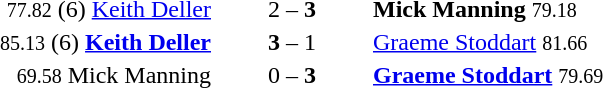<table style="text-align:center">
<tr>
<th width=223></th>
<th width=100></th>
<th width=223></th>
</tr>
<tr>
<td align=right><small>77.82</small> (6) <a href='#'>Keith Deller</a> </td>
<td>2 – <strong>3</strong></td>
<td align=left> <strong>Mick Manning</strong> <small>79.18</small></td>
</tr>
<tr>
<td align=right><small>85.13</small> (6) <strong><a href='#'>Keith Deller</a></strong> </td>
<td><strong>3</strong> – 1</td>
<td align=left> <a href='#'>Graeme Stoddart</a> <small>81.66</small></td>
</tr>
<tr>
<td align=right><small>69.58</small> Mick Manning </td>
<td>0 – <strong>3</strong></td>
<td align=left> <strong><a href='#'>Graeme Stoddart</a></strong> <small>79.69</small></td>
</tr>
</table>
